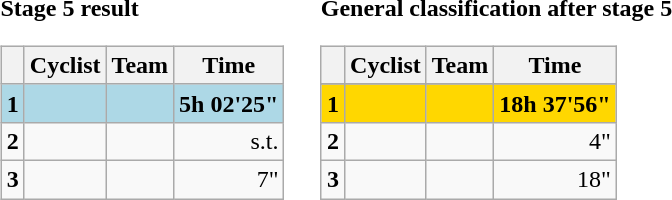<table>
<tr>
<td><strong>Stage 5 result</strong><br><table class="wikitable">
<tr>
<th></th>
<th>Cyclist</th>
<th>Team</th>
<th>Time</th>
</tr>
<tr bgcolor=lightblue>
<td><strong>1</strong></td>
<td><strong></strong></td>
<td><strong></strong></td>
<td align=right><strong>5h 02'25"</strong></td>
</tr>
<tr>
<td><strong>2</strong></td>
<td></td>
<td></td>
<td align=right>s.t.</td>
</tr>
<tr>
<td><strong>3</strong></td>
<td></td>
<td></td>
<td align=right>7"</td>
</tr>
</table>
</td>
<td></td>
<td><strong>General classification after stage 5</strong><br><table class="wikitable">
<tr>
<th></th>
<th>Cyclist</th>
<th>Team</th>
<th>Time</th>
</tr>
<tr>
</tr>
<tr bgcolor=gold>
<td><strong>1</strong></td>
<td><strong></strong></td>
<td><strong></strong></td>
<td align=right><strong>18h 37'56"</strong></td>
</tr>
<tr>
<td><strong>2</strong></td>
<td></td>
<td></td>
<td align=right>4"</td>
</tr>
<tr>
<td><strong>3</strong></td>
<td></td>
<td></td>
<td align=right>18"</td>
</tr>
</table>
</td>
</tr>
</table>
